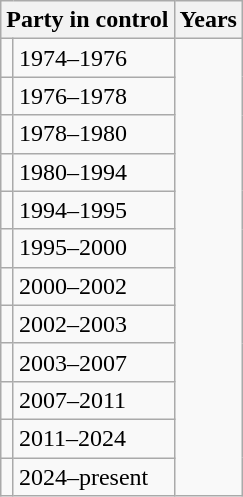<table class="wikitable">
<tr>
<th colspan=2>Party in control</th>
<th>Years</th>
</tr>
<tr>
<td></td>
<td>1974–1976</td>
</tr>
<tr>
<td></td>
<td>1976–1978</td>
</tr>
<tr>
<td></td>
<td>1978–1980</td>
</tr>
<tr>
<td></td>
<td>1980–1994</td>
</tr>
<tr>
<td></td>
<td>1994–1995</td>
</tr>
<tr>
<td></td>
<td>1995–2000</td>
</tr>
<tr>
<td></td>
<td>2000–2002</td>
</tr>
<tr>
<td></td>
<td>2002–2003</td>
</tr>
<tr>
<td></td>
<td>2003–2007</td>
</tr>
<tr>
<td></td>
<td>2007–2011</td>
</tr>
<tr>
<td></td>
<td>2011–2024</td>
</tr>
<tr>
<td></td>
<td>2024–present</td>
</tr>
</table>
